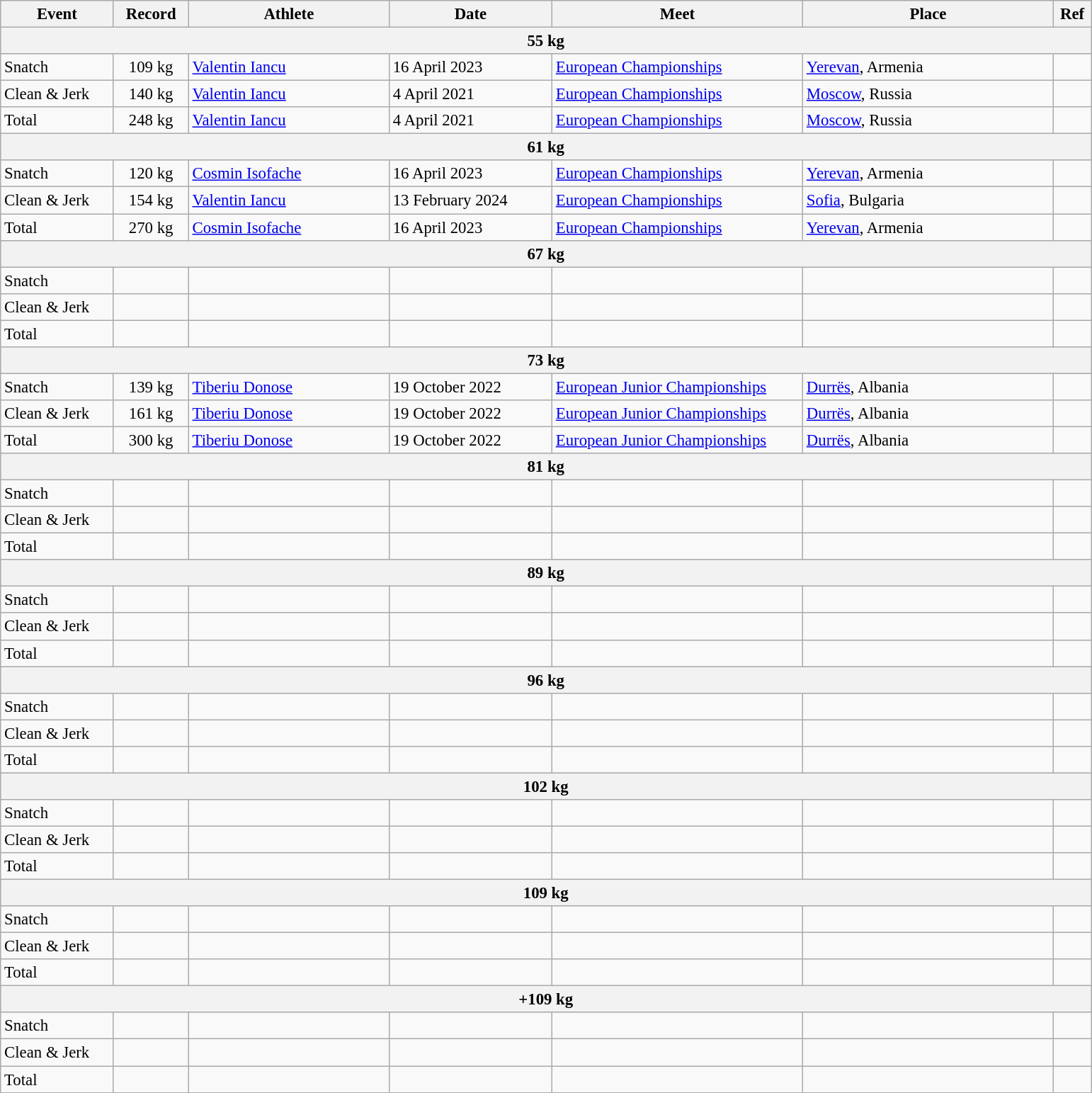<table class="wikitable" style="font-size:95%;">
<tr>
<th width=9%>Event</th>
<th width=6%>Record</th>
<th width=16%>Athlete</th>
<th width=13%>Date</th>
<th width=20%>Meet</th>
<th width=20%>Place</th>
<th width=3%>Ref</th>
</tr>
<tr bgcolor="#DDDDDD">
<th colspan="7">55 kg</th>
</tr>
<tr>
<td>Snatch</td>
<td align="center">109 kg</td>
<td><a href='#'>Valentin Iancu</a></td>
<td>16 April 2023</td>
<td><a href='#'>European Championships</a></td>
<td><a href='#'>Yerevan</a>, Armenia</td>
<td></td>
</tr>
<tr>
<td>Clean & Jerk</td>
<td align="center">140 kg</td>
<td><a href='#'>Valentin Iancu</a></td>
<td>4 April 2021</td>
<td><a href='#'>European Championships</a></td>
<td><a href='#'>Moscow</a>, Russia</td>
<td></td>
</tr>
<tr>
<td>Total</td>
<td align="center">248 kg</td>
<td><a href='#'>Valentin Iancu</a></td>
<td>4 April 2021</td>
<td><a href='#'>European Championships</a></td>
<td><a href='#'>Moscow</a>, Russia</td>
<td></td>
</tr>
<tr bgcolor="#DDDDDD">
<th colspan="7">61 kg</th>
</tr>
<tr>
<td>Snatch</td>
<td align="center">120 kg</td>
<td><a href='#'>Cosmin Isofache</a></td>
<td>16 April 2023</td>
<td><a href='#'>European Championships</a></td>
<td><a href='#'>Yerevan</a>, Armenia</td>
<td></td>
</tr>
<tr>
<td>Clean & Jerk</td>
<td align="center">154 kg</td>
<td><a href='#'>Valentin Iancu</a></td>
<td>13 February 2024</td>
<td><a href='#'>European Championships</a></td>
<td><a href='#'>Sofia</a>, Bulgaria</td>
<td></td>
</tr>
<tr>
<td>Total</td>
<td align="center">270 kg</td>
<td><a href='#'>Cosmin Isofache</a></td>
<td>16 April 2023</td>
<td><a href='#'>European Championships</a></td>
<td><a href='#'>Yerevan</a>, Armenia</td>
<td></td>
</tr>
<tr bgcolor="#DDDDDD">
<th colspan="7">67 kg</th>
</tr>
<tr>
<td>Snatch</td>
<td align="center"></td>
<td></td>
<td></td>
<td></td>
<td></td>
<td></td>
</tr>
<tr>
<td>Clean & Jerk</td>
<td align="center"></td>
<td></td>
<td></td>
<td></td>
<td></td>
<td></td>
</tr>
<tr>
<td>Total</td>
<td align="center"></td>
<td></td>
<td></td>
<td></td>
<td></td>
<td></td>
</tr>
<tr bgcolor="#DDDDDD">
<th colspan="7">73 kg</th>
</tr>
<tr>
<td>Snatch</td>
<td align="center">139 kg</td>
<td><a href='#'>Tiberiu Donose</a></td>
<td>19 October 2022</td>
<td><a href='#'>European Junior Championships</a></td>
<td><a href='#'>Durrës</a>, Albania</td>
<td></td>
</tr>
<tr>
<td>Clean & Jerk</td>
<td align="center">161 kg</td>
<td><a href='#'>Tiberiu Donose</a></td>
<td>19 October 2022</td>
<td><a href='#'>European Junior Championships</a></td>
<td><a href='#'>Durrës</a>, Albania</td>
<td></td>
</tr>
<tr>
<td>Total</td>
<td align="center">300 kg</td>
<td><a href='#'>Tiberiu Donose</a></td>
<td>19 October 2022</td>
<td><a href='#'>European Junior Championships</a></td>
<td><a href='#'>Durrës</a>, Albania</td>
<td></td>
</tr>
<tr bgcolor="#DDDDDD">
<th colspan="7">81 kg</th>
</tr>
<tr>
<td>Snatch</td>
<td align="center"></td>
<td></td>
<td></td>
<td></td>
<td></td>
<td></td>
</tr>
<tr>
<td>Clean & Jerk</td>
<td align="center"></td>
<td></td>
<td></td>
<td></td>
<td></td>
<td></td>
</tr>
<tr>
<td>Total</td>
<td align="center"></td>
<td></td>
<td></td>
<td></td>
<td></td>
<td></td>
</tr>
<tr bgcolor="#DDDDDD">
<th colspan="7">89 kg</th>
</tr>
<tr>
<td>Snatch</td>
<td align="center"></td>
<td></td>
<td></td>
<td></td>
<td></td>
<td></td>
</tr>
<tr>
<td>Clean & Jerk</td>
<td align="center"></td>
<td></td>
<td></td>
<td></td>
<td></td>
<td></td>
</tr>
<tr>
<td>Total</td>
<td align="center"></td>
<td></td>
<td></td>
<td></td>
<td></td>
<td></td>
</tr>
<tr bgcolor="#DDDDDD">
<th colspan="7">96 kg</th>
</tr>
<tr>
<td>Snatch</td>
<td align="center"></td>
<td></td>
<td></td>
<td></td>
<td></td>
<td></td>
</tr>
<tr>
<td>Clean & Jerk</td>
<td align="center"></td>
<td></td>
<td></td>
<td></td>
<td></td>
<td></td>
</tr>
<tr>
<td>Total</td>
<td align="center"></td>
<td></td>
<td></td>
<td></td>
<td></td>
<td></td>
</tr>
<tr bgcolor="#DDDDDD">
<th colspan="7">102 kg</th>
</tr>
<tr>
<td>Snatch</td>
<td align="center"></td>
<td></td>
<td></td>
<td></td>
<td></td>
<td></td>
</tr>
<tr>
<td>Clean & Jerk</td>
<td align="center"></td>
<td></td>
<td></td>
<td></td>
<td></td>
<td></td>
</tr>
<tr>
<td>Total</td>
<td align="center"></td>
<td></td>
<td></td>
<td></td>
<td></td>
<td></td>
</tr>
<tr bgcolor="#DDDDDD">
<th colspan="7">109 kg</th>
</tr>
<tr>
<td>Snatch</td>
<td align="center"></td>
<td></td>
<td></td>
<td></td>
<td></td>
<td></td>
</tr>
<tr>
<td>Clean & Jerk</td>
<td align="center"></td>
<td></td>
<td></td>
<td></td>
<td></td>
<td></td>
</tr>
<tr>
<td>Total</td>
<td align="center"></td>
<td></td>
<td></td>
<td></td>
<td></td>
<td></td>
</tr>
<tr bgcolor="#DDDDDD">
<th colspan="7">+109 kg</th>
</tr>
<tr>
<td>Snatch</td>
<td align="center"></td>
<td></td>
<td></td>
<td></td>
<td></td>
<td></td>
</tr>
<tr>
<td>Clean & Jerk</td>
<td align="center"></td>
<td></td>
<td></td>
<td></td>
<td></td>
<td></td>
</tr>
<tr>
<td>Total</td>
<td align="center"></td>
<td></td>
<td></td>
<td></td>
<td></td>
<td></td>
</tr>
</table>
